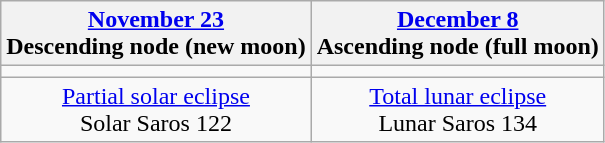<table class="wikitable">
<tr>
<th><a href='#'>November 23</a><br>Descending node (new moon)</th>
<th><a href='#'>December 8</a><br>Ascending node (full moon)</th>
</tr>
<tr>
<td></td>
<td></td>
</tr>
<tr align=center>
<td><a href='#'>Partial solar eclipse</a><br>Solar Saros 122</td>
<td><a href='#'>Total lunar eclipse</a><br>Lunar Saros 134</td>
</tr>
</table>
